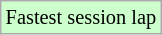<table class="wikitable sortable" style="font-size: 85%;">
<tr style="background:#ccffcc;">
<td>Fastest session lap</td>
</tr>
</table>
